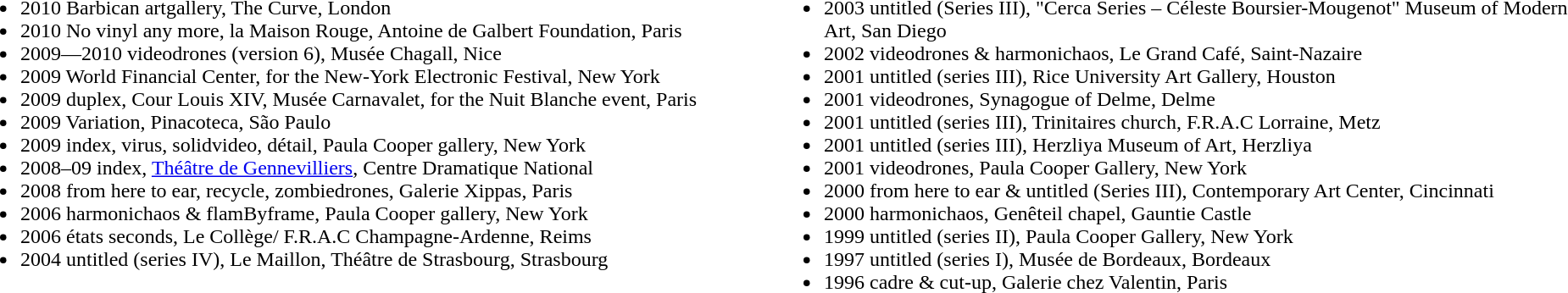<table width="100%" align="center" border="0" cellpadding="0" cellspacing="0" style="border: 0px solid #E5FFEC; background-color: #=#E5FFEC">
<tr>
<td valign="top" width="50%"><br><ul><li>2010 Barbican artgallery, The Curve, London</li><li>2010 No vinyl any more, la Maison Rouge, Antoine de Galbert Foundation, Paris</li><li>2009—2010 videodrones (version 6), Musée Chagall, Nice</li><li>2009 World Financial Center, for the New-York Electronic Festival, New York</li><li>2009 duplex, Cour Louis XIV, Musée Carnavalet, for the Nuit Blanche event, Paris</li><li>2009 Variation, Pinacoteca, São Paulo</li><li>2009 index, virus, solidvideo, détail, Paula Cooper gallery, New York</li><li>2008–09 index, <a href='#'>Théâtre de Gennevilliers</a>, Centre Dramatique National</li><li>2008 from here to ear, recycle, zombiedrones, Galerie Xippas, Paris</li><li>2006 harmonichaos & flamByframe, Paula Cooper gallery, New York</li><li>2006 états seconds, Le Collège/ F.R.A.C Champagne-Ardenne, Reims</li><li>2004 untitled (series IV), Le Maillon, Théâtre de Strasbourg, Strasbourg</li></ul></td>
<td valign="top" width="50%"><br><ul><li>2003 untitled (Series III), "Cerca Series – Céleste Boursier-Mougenot" Museum of Modern Art, San Diego</li><li>2002 videodrones & harmonichaos, Le Grand Café, Saint-Nazaire</li><li>2001 untitled (series III), Rice University Art Gallery, Houston</li><li>2001 videodrones, Synagogue of Delme, Delme</li><li>2001 untitled (series III), Trinitaires church, F.R.A.C Lorraine, Metz</li><li>2001 untitled (series III), Herzliya Museum of Art, Herzliya</li><li>2001 videodrones, Paula Cooper Gallery, New York</li><li>2000 from here to ear & untitled (Series III), Contemporary Art Center, Cincinnati</li><li>2000 harmonichaos, Genêteil chapel, Gauntie Castle</li><li>1999 untitled (series II), Paula Cooper Gallery, New York</li><li>1997 untitled (series I), Musée de Bordeaux, Bordeaux</li><li>1996 cadre & cut-up, Galerie chez Valentin, Paris</li></ul></td>
</tr>
</table>
